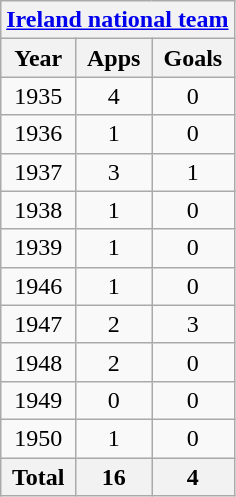<table class="wikitable" style="text-align:center">
<tr>
<th colspan=3><a href='#'>Ireland national team</a></th>
</tr>
<tr>
<th>Year</th>
<th>Apps</th>
<th>Goals</th>
</tr>
<tr>
<td>1935</td>
<td>4</td>
<td>0</td>
</tr>
<tr>
<td>1936</td>
<td>1</td>
<td>0</td>
</tr>
<tr>
<td>1937</td>
<td>3</td>
<td>1</td>
</tr>
<tr>
<td>1938</td>
<td>1</td>
<td>0</td>
</tr>
<tr>
<td>1939</td>
<td>1</td>
<td>0</td>
</tr>
<tr>
<td>1946</td>
<td>1</td>
<td>0</td>
</tr>
<tr>
<td>1947</td>
<td>2</td>
<td>3</td>
</tr>
<tr>
<td>1948</td>
<td>2</td>
<td>0</td>
</tr>
<tr>
<td>1949</td>
<td>0</td>
<td>0</td>
</tr>
<tr>
<td>1950</td>
<td>1</td>
<td>0</td>
</tr>
<tr>
<th>Total</th>
<th>16</th>
<th>4</th>
</tr>
</table>
